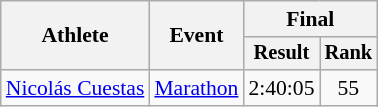<table class="wikitable" style="font-size:90%">
<tr>
<th rowspan="2">Athlete</th>
<th rowspan="2">Event</th>
<th colspan="2">Final</th>
</tr>
<tr style="font-size:95%">
<th>Result</th>
<th>Rank</th>
</tr>
<tr style=text-align:center>
<td style=text-align:left><a href='#'>Nicolás Cuestas</a></td>
<td style=text-align:left><a href='#'>Marathon</a></td>
<td>2:40:05</td>
<td>55</td>
</tr>
</table>
